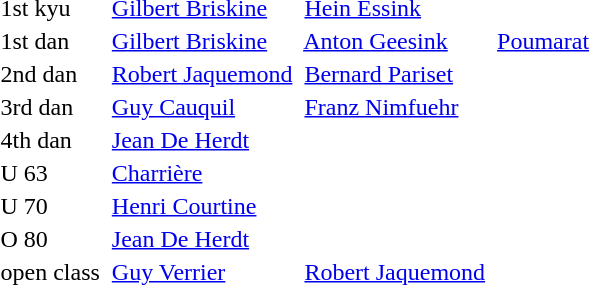<table>
<tr>
<td>1st kyu</td>
<td> <a href='#'>Gilbert Briskine</a></td>
<td> <a href='#'>Hein Essink</a></td>
</tr>
<tr>
<td>1st dan</td>
<td> <a href='#'>Gilbert Briskine</a></td>
<td> <a href='#'>Anton Geesink</a></td>
<td> <a href='#'>Poumarat</a></td>
</tr>
<tr>
<td>2nd dan</td>
<td> <a href='#'>Robert Jaquemond</a></td>
<td> <a href='#'>Bernard Pariset</a></td>
</tr>
<tr>
<td>3rd dan</td>
<td> <a href='#'>Guy Cauquil</a></td>
<td> <a href='#'>Franz Nimfuehr</a></td>
</tr>
<tr>
<td>4th dan</td>
<td> <a href='#'>Jean De Herdt</a></td>
</tr>
<tr>
<td>U 63</td>
<td> <a href='#'>Charrière</a></td>
</tr>
<tr>
<td>U 70</td>
<td> <a href='#'>Henri Courtine</a></td>
</tr>
<tr>
<td>O 80</td>
<td> <a href='#'>Jean De Herdt</a></td>
</tr>
<tr>
<td>open class</td>
<td> <a href='#'>Guy Verrier</a></td>
<td> <a href='#'>Robert Jaquemond</a></td>
</tr>
</table>
